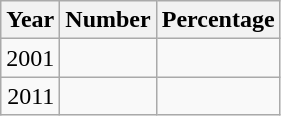<table class="wikitable sortable"  style="text-align: right;">
<tr>
<th>Year</th>
<th>Number</th>
<th>Percentage</th>
</tr>
<tr>
<td>2001</td>
<td></td>
<td></td>
</tr>
<tr>
<td>2011</td>
<td></td>
<td></td>
</tr>
</table>
